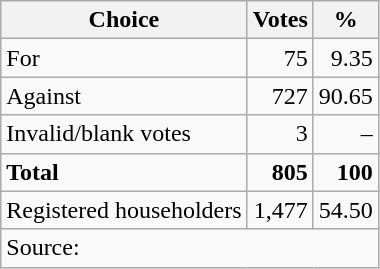<table class=wikitable style=text-align:right>
<tr>
<th>Choice</th>
<th>Votes</th>
<th>%</th>
</tr>
<tr>
<td align=left>For</td>
<td>75</td>
<td>9.35</td>
</tr>
<tr>
<td align=left>Against</td>
<td>727</td>
<td>90.65</td>
</tr>
<tr>
<td align=left>Invalid/blank votes</td>
<td>3</td>
<td>–</td>
</tr>
<tr>
<td align=left><strong>Total</strong></td>
<td><strong>805</strong></td>
<td><strong>100</strong></td>
</tr>
<tr>
<td align=left>Registered householders</td>
<td>1,477</td>
<td>54.50</td>
</tr>
<tr>
<td align=left colspan=3>Source: </td>
</tr>
</table>
